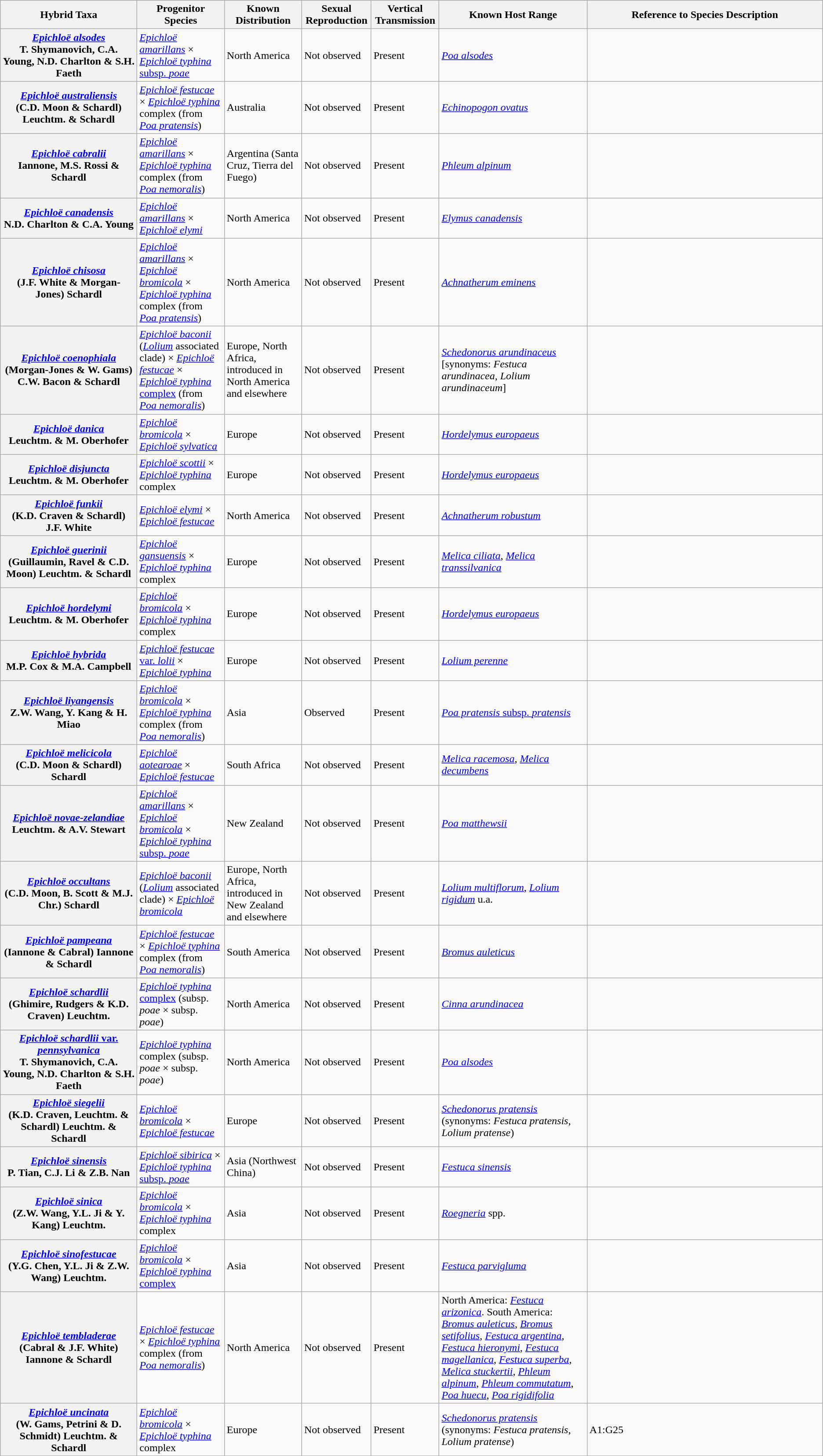<table class="wikitable collapsible sortable">
<tr>
<th scope="col" style="width: 200px;">Hybrid Taxa</th>
<th>Progenitor Species</th>
<th>Known Distribution</th>
<th>Sexual Reproduction</th>
<th>Vertical Transmission</th>
<th>Known Host Range</th>
<th scope="col" style="width: 350px;">Reference to Species Description</th>
</tr>
<tr>
<th><strong><em><a href='#'>Epichloë alsodes</a></em></strong><br>T. Shymanovich, C.A. Young, N.D. Charlton & S.H. Faeth</th>
<td><em><a href='#'>Epichloë amarillans</a></em> × <a href='#'><em>Epichloë typhina</em> subsp. <em>poae</em></a></td>
<td>North America</td>
<td>Not observed</td>
<td>Present</td>
<td><em><a href='#'>Poa alsodes</a></em></td>
<td></td>
</tr>
<tr>
<th><strong><em><a href='#'>Epichloë australiensis</a></em></strong><br>(C.D. Moon & Schardl) Leuchtm. & Schardl</th>
<td><em><a href='#'>Epichloë festucae</a></em> × <em><a href='#'>Epichloë typhina</a></em> complex (from <em><a href='#'>Poa pratensis</a></em>)</td>
<td>Australia</td>
<td>Not observed</td>
<td>Present</td>
<td><em><a href='#'>Echinopogon ovatus</a></em></td>
<td></td>
</tr>
<tr>
<th><strong><em><a href='#'>Epichloë cabralii</a></em></strong><br>Iannone, M.S. Rossi & Schardl</th>
<td><em><a href='#'>Epichloë amarillans</a></em> × <em><a href='#'>Epichloë typhina</a></em> complex (from <em><a href='#'>Poa nemoralis</a></em>)</td>
<td>Argentina (Santa Cruz, Tierra del Fuego)</td>
<td>Not observed</td>
<td>Present</td>
<td><em><a href='#'>Phleum alpinum</a></em></td>
<td></td>
</tr>
<tr>
<th><strong><em><a href='#'>Epichloë canadensis</a></em></strong><br>N.D. Charlton & C.A. Young</th>
<td><em><a href='#'>Epichloë amarillans</a></em> × <em><a href='#'>Epichloë elymi</a></em></td>
<td>North America</td>
<td>Not observed</td>
<td>Present</td>
<td><em><a href='#'>Elymus canadensis</a></em></td>
<td></td>
</tr>
<tr>
<th><strong><em><a href='#'>Epichloë chisosa</a></em></strong><br>(J.F. White & Morgan-Jones) Schardl</th>
<td><em><a href='#'>Epichloë amarillans</a></em> × <em><a href='#'>Epichloë bromicola</a></em> × <em><a href='#'>Epichloë typhina</a></em> complex (from <em><a href='#'>Poa pratensis</a></em>)</td>
<td>North America</td>
<td>Not observed</td>
<td>Present</td>
<td><em><a href='#'>Achnatherum eminens</a></em></td>
<td></td>
</tr>
<tr>
<th><strong><em><a href='#'>Epichloë coenophiala</a></em></strong><br>(Morgan-Jones & W. Gams) C.W. Bacon & Schardl</th>
<td><em><a href='#'>Epichloë baconii</a></em> (<em><a href='#'>Lolium</a></em> associated clade) × <em><a href='#'>Epichloë festucae</a></em> × <a href='#'><em>Epichloë typhina</em> complex</a> (from <em><a href='#'>Poa nemoralis</a></em>)</td>
<td>Europe, North Africa, introduced in North America and elsewhere</td>
<td>Not observed</td>
<td>Present</td>
<td><a href='#'><em>Schedonorus arundinaceus</em></a> [synonyms: <em>Festuca arundinacea</em>, <em>Lolium arundinaceum</em>]</td>
<td></td>
</tr>
<tr>
<th><strong><em><a href='#'>Epichloë danica</a></em></strong><br>Leuchtm. & M. Oberhofer</th>
<td><em><a href='#'>Epichloë bromicola</a></em> × <em><a href='#'>Epichloë sylvatica</a></em></td>
<td>Europe</td>
<td>Not observed</td>
<td>Present</td>
<td><em><a href='#'>Hordelymus europaeus</a></em></td>
<td></td>
</tr>
<tr>
<th><strong><em><a href='#'>Epichloë disjuncta</a></em></strong><br>Leuchtm. & M. Oberhofer</th>
<td><em><a href='#'>Epichloë scottii</a></em> × <em><a href='#'>Epichloë typhina</a></em> complex</td>
<td>Europe</td>
<td>Not observed</td>
<td>Present</td>
<td><em><a href='#'>Hordelymus europaeus</a></em></td>
<td></td>
</tr>
<tr>
<th><strong><em><a href='#'>Epichloë funkii</a></em></strong><br>(K.D. Craven & Schardl) J.F. White</th>
<td><em><a href='#'>Epichloë elymi</a></em> × <em><a href='#'>Epichloë festucae</a></em></td>
<td>North America</td>
<td>Not observed</td>
<td>Present</td>
<td><em><a href='#'>Achnatherum robustum</a></em></td>
<td></td>
</tr>
<tr>
<th><strong><em><a href='#'>Epichloë guerinii</a></em></strong><br>(Guillaumin, Ravel & C.D. Moon) Leuchtm. & Schardl</th>
<td><em><a href='#'>Epichloë gansuensis</a></em> × <em><a href='#'>Epichloë typhina</a></em> complex</td>
<td>Europe</td>
<td>Not observed</td>
<td>Present</td>
<td><em><a href='#'>Melica ciliata</a></em>, <em><a href='#'>Melica transsilvanica</a></em></td>
<td></td>
</tr>
<tr>
<th><strong><em><a href='#'>Epichloë hordelymi</a></em></strong><br>Leuchtm. & M. Oberhofer</th>
<td><em><a href='#'>Epichloë bromicola</a></em> × <em><a href='#'>Epichloë typhina</a></em> complex</td>
<td>Europe</td>
<td>Not observed</td>
<td>Present</td>
<td><em><a href='#'>Hordelymus europaeus</a></em></td>
<td></td>
</tr>
<tr>
<th><strong><em><a href='#'>Epichloë hybrida</a></em></strong><br>M.P. Cox & M.A. Campbell</th>
<td><a href='#'><em>Epichloë festucae</em> var. <em>lolii</em></a> × <em><a href='#'>Epichloë typhina</a></em></td>
<td>Europe</td>
<td>Not observed</td>
<td>Present</td>
<td><em><a href='#'>Lolium perenne</a></em></td>
<td></td>
</tr>
<tr>
<th><strong><em><a href='#'>Epichloë liyangensis</a></em></strong><br>Z.W. Wang, Y. Kang & H. Miao</th>
<td><em><a href='#'>Epichloë bromicola</a></em> × <em><a href='#'>Epichloë typhina</a></em> complex (from <em><a href='#'>Poa nemoralis</a></em>)</td>
<td>Asia</td>
<td>Observed</td>
<td>Present</td>
<td><a href='#'><em>Poa pratensis</em> subsp. <em>pratensis</em></a></td>
<td></td>
</tr>
<tr>
<th><strong><em><a href='#'>Epichloë melicicola</a></em></strong><br>(C.D. Moon & Schardl) Schardl</th>
<td><em><a href='#'>Epichloë aotearoae</a></em> × <em><a href='#'>Epichloë festucae</a></em></td>
<td>South Africa</td>
<td>Not observed</td>
<td>Present</td>
<td><em><a href='#'>Melica racemosa</a></em>, <em><a href='#'>Melica decumbens</a></em></td>
<td></td>
</tr>
<tr>
<th><strong><em><a href='#'>Epichloë novae-zelandiae</a></em></strong><br>Leuchtm. & A.V. Stewart</th>
<td><em><a href='#'>Epichloë amarillans</a></em> × <em><a href='#'>Epichloë bromicola</a></em> × <a href='#'><em>Epichloë typhina</em> subsp. <em>poae</em></a></td>
<td>New Zealand</td>
<td>Not observed</td>
<td>Present</td>
<td><em><a href='#'>Poa matthewsii</a></em></td>
<td></td>
</tr>
<tr>
<th><strong><em><a href='#'>Epichloë occultans</a></em></strong><br>(C.D. Moon, B. Scott & M.J. Chr.) Schardl</th>
<td><em><a href='#'>Epichloë baconii</a></em> (<em><a href='#'>Lolium</a></em> associated clade) × <em><a href='#'>Epichloë bromicola</a></em></td>
<td>Europe, North Africa, introduced in New Zealand and elsewhere</td>
<td>Not observed</td>
<td>Present</td>
<td><a href='#'><em>Lolium multiflorum</em></a>, <em><a href='#'>Lolium rigidum</a></em> u.a.</td>
<td></td>
</tr>
<tr>
<th><strong><em><a href='#'>Epichloë pampeana</a></em></strong><br>(Iannone & Cabral) Iannone & Schardl</th>
<td><em><a href='#'>Epichloë festucae</a></em> × <em><a href='#'>Epichloë typhina</a></em> complex (from <em><a href='#'>Poa nemoralis</a></em>)</td>
<td>South America</td>
<td>Not observed</td>
<td>Present</td>
<td><em><a href='#'>Bromus auleticus</a></em></td>
<td></td>
</tr>
<tr>
<th><strong><em><a href='#'>Epichloë schardlii</a></em></strong><br>(Ghimire, Rudgers & K.D. Craven) Leuchtm.</th>
<td><a href='#'><em>Epichloë typhina</em> complex</a> (subsp. <em>poae</em> × subsp. <em>poae</em>)</td>
<td>North America</td>
<td>Not observed</td>
<td>Present</td>
<td><em><a href='#'>Cinna arundinacea</a></em></td>
<td></td>
</tr>
<tr>
<th><a href='#'><strong><em>Epichloë schardlii</em></strong> <strong>var.</strong> <strong><em>pennsylvanica</em></strong></a><br>T. Shymanovich, C.A. Young, N.D. Charlton & S.H. Faeth</th>
<td><em><a href='#'>Epichloë typhina</a></em> complex (subsp. <em>poae</em> × subsp. <em>poae</em>)</td>
<td>North America</td>
<td>Not observed</td>
<td>Present</td>
<td><em><a href='#'>Poa alsodes</a></em></td>
<td></td>
</tr>
<tr>
<th><strong><em><a href='#'>Epichloë siegelii</a></em></strong><br>(K.D. Craven, Leuchtm. & Schardl) Leuchtm. & Schardl</th>
<td><em><a href='#'>Epichloë bromicola</a></em> × <em><a href='#'>Epichloë festucae</a></em></td>
<td>Europe</td>
<td>Not observed</td>
<td>Present</td>
<td><a href='#'><em>Schedonorus pratensis</em></a> (synonyms: <em>Festuca pratensis</em>, <em>Lolium pratense</em>)</td>
<td></td>
</tr>
<tr>
<th><strong><em><a href='#'>Epichloë sinensis</a></em></strong><br>P. Tian, C.J. Li & Z.B. Nan</th>
<td><em><a href='#'>Epichloë sibirica</a></em> × <a href='#'><em>Epichloë typhina</em> subsp. <em>poae</em></a></td>
<td>Asia (Northwest China)</td>
<td>Not observed</td>
<td>Present</td>
<td><a href='#'><em>Festuca sinensis</em></a></td>
<td></td>
</tr>
<tr>
<th><strong><em><a href='#'>Epichloë sinica</a></em></strong><br>(Z.W. Wang, Y.L. Ji & Y. Kang) Leuchtm.</th>
<td><em><a href='#'>Epichloë bromicola</a></em> × <em><a href='#'>Epichloë typhina</a></em> complex</td>
<td>Asia</td>
<td>Not observed</td>
<td>Present</td>
<td><a href='#'><em>Roegneria</em></a> spp.</td>
<td></td>
</tr>
<tr>
<th><strong><em><a href='#'>Epichloë sinofestucae</a></em></strong><br>(Y.G. Chen, Y.L. Ji & Z.W. Wang) Leuchtm.</th>
<td><em><a href='#'>Epichloë bromicola</a></em> × <a href='#'><em>Epichloë typhina</em> complex</a></td>
<td>Asia</td>
<td>Not observed</td>
<td>Present</td>
<td><em><a href='#'>Festuca parvigluma</a></em></td>
<td></td>
</tr>
<tr>
<th><strong><em><a href='#'>Epichloë tembladerae</a></em></strong><br>(Cabral & J.F. White) Iannone & Schardl</th>
<td><em><a href='#'>Epichloë festucae</a></em> × <em><a href='#'>Epichloë typhina</a></em> complex (from <em><a href='#'>Poa nemoralis</a></em>)</td>
<td>North America</td>
<td>Not observed</td>
<td>Present</td>
<td>North America: <em><a href='#'>Festuca arizonica</a></em>. South America: <em><a href='#'>Bromus auleticus</a></em>, <em><a href='#'>Bromus setifolius</a></em>, <em><a href='#'>Festuca argentina</a></em>, <em><a href='#'>Festuca hieronymi</a></em>, <em><a href='#'>Festuca magellanica</a></em>, <em><a href='#'>Festuca superba</a></em>, <em><a href='#'>Melica stuckertii</a></em>, <em><a href='#'>Phleum alpinum</a></em>, <em><a href='#'>Phleum commutatum</a></em>, <em><a href='#'>Poa huecu</a></em>, <em><a href='#'>Poa rigidifolia</a></em></td>
<td></td>
</tr>
<tr>
<th><strong><em><a href='#'>Epichloë uncinata</a></em></strong><br>(W. Gams, Petrini & D. Schmidt) Leuchtm. & Schardl</th>
<td><em><a href='#'>Epichloë bromicola</a></em> × <em><a href='#'>Epichloë typhina</a></em> complex</td>
<td>Europe</td>
<td>Not observed</td>
<td>Present</td>
<td><a href='#'><em>Schedonorus pratensis</em></a> (synonyms: <em>Festuca pratensis</em>, <em>Lolium pratense</em>)</td>
<td>A1:G25</td>
</tr>
</table>
